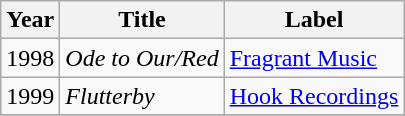<table class="wikitable">
<tr>
<th>Year</th>
<th>Title</th>
<th>Label</th>
</tr>
<tr>
<td>1998</td>
<td><em>Ode to Our/Red</em></td>
<td><a href='#'>Fragrant Music</a></td>
</tr>
<tr>
<td>1999</td>
<td><em>Flutterby</em></td>
<td><a href='#'>Hook Recordings</a></td>
</tr>
<tr>
</tr>
</table>
